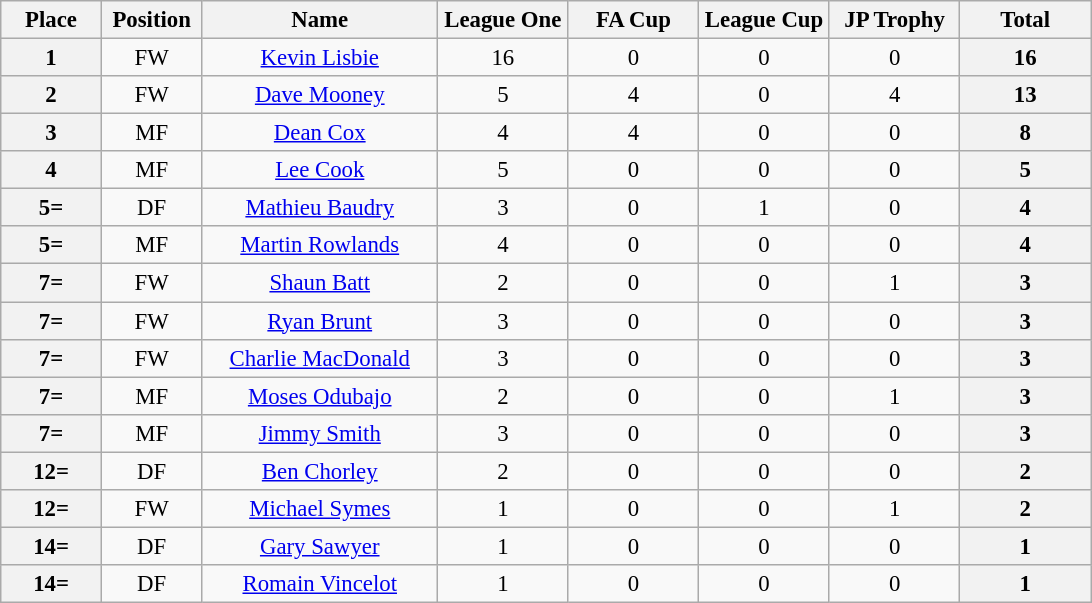<table class="wikitable" style="font-size: 95%; text-align: center">
<tr>
<th width=60>Place</th>
<th width=60>Position</th>
<th width=150>Name</th>
<th width=80>League One</th>
<th width=80>FA Cup</th>
<th width=80>League Cup</th>
<th width=80>JP Trophy</th>
<th width=80>Total</th>
</tr>
<tr>
<th>1</th>
<td>FW</td>
<td><a href='#'>Kevin Lisbie</a></td>
<td>16</td>
<td>0</td>
<td>0</td>
<td>0</td>
<th>16</th>
</tr>
<tr>
<th>2</th>
<td>FW</td>
<td><a href='#'>Dave Mooney</a></td>
<td>5</td>
<td>4</td>
<td>0</td>
<td>4</td>
<th>13</th>
</tr>
<tr>
<th>3</th>
<td>MF</td>
<td><a href='#'>Dean Cox</a></td>
<td>4</td>
<td>4</td>
<td>0</td>
<td>0</td>
<th>8</th>
</tr>
<tr>
<th>4</th>
<td>MF</td>
<td><a href='#'>Lee Cook</a></td>
<td>5</td>
<td>0</td>
<td>0</td>
<td>0</td>
<th>5</th>
</tr>
<tr>
<th>5=</th>
<td>DF</td>
<td><a href='#'>Mathieu Baudry</a></td>
<td>3</td>
<td>0</td>
<td>1</td>
<td>0</td>
<th>4</th>
</tr>
<tr>
<th>5=</th>
<td>MF</td>
<td><a href='#'>Martin Rowlands</a></td>
<td>4</td>
<td>0</td>
<td>0</td>
<td>0</td>
<th>4</th>
</tr>
<tr>
<th>7=</th>
<td>FW</td>
<td><a href='#'>Shaun Batt</a></td>
<td>2</td>
<td>0</td>
<td>0</td>
<td>1</td>
<th>3</th>
</tr>
<tr>
<th>7=</th>
<td>FW</td>
<td><a href='#'>Ryan Brunt</a></td>
<td>3</td>
<td>0</td>
<td>0</td>
<td>0</td>
<th>3</th>
</tr>
<tr>
<th>7=</th>
<td>FW</td>
<td><a href='#'>Charlie MacDonald</a></td>
<td>3</td>
<td>0</td>
<td>0</td>
<td>0</td>
<th>3</th>
</tr>
<tr>
<th>7=</th>
<td>MF</td>
<td><a href='#'>Moses Odubajo</a></td>
<td>2</td>
<td>0</td>
<td>0</td>
<td>1</td>
<th>3</th>
</tr>
<tr>
<th>7=</th>
<td>MF</td>
<td><a href='#'>Jimmy Smith</a></td>
<td>3</td>
<td>0</td>
<td>0</td>
<td>0</td>
<th>3</th>
</tr>
<tr>
<th>12=</th>
<td>DF</td>
<td><a href='#'>Ben Chorley</a></td>
<td>2</td>
<td>0</td>
<td>0</td>
<td>0</td>
<th>2</th>
</tr>
<tr>
<th>12=</th>
<td>FW</td>
<td><a href='#'>Michael Symes</a></td>
<td>1</td>
<td>0</td>
<td>0</td>
<td>1</td>
<th>2</th>
</tr>
<tr>
<th>14=</th>
<td>DF</td>
<td><a href='#'>Gary Sawyer</a></td>
<td>1</td>
<td>0</td>
<td>0</td>
<td>0</td>
<th>1</th>
</tr>
<tr>
<th>14=</th>
<td>DF</td>
<td><a href='#'>Romain Vincelot</a></td>
<td>1</td>
<td>0</td>
<td>0</td>
<td>0</td>
<th>1</th>
</tr>
</table>
